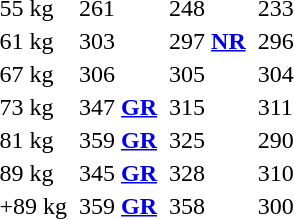<table>
<tr>
<td>55 kg<br></td>
<td></td>
<td>261</td>
<td></td>
<td>248</td>
<td></td>
<td>233</td>
</tr>
<tr>
<td>61 kg<br></td>
<td></td>
<td>303</td>
<td></td>
<td>297 <strong><a href='#'>NR</a></strong></td>
<td></td>
<td>296</td>
</tr>
<tr>
<td>67 kg<br></td>
<td></td>
<td>306</td>
<td></td>
<td>305</td>
<td></td>
<td>304</td>
</tr>
<tr>
<td>73 kg<br></td>
<td></td>
<td>347 <strong><a href='#'>GR</a></strong></td>
<td></td>
<td>315</td>
<td></td>
<td>311</td>
</tr>
<tr>
<td>81 kg<br></td>
<td></td>
<td>359 <strong><a href='#'>GR</a></strong></td>
<td></td>
<td>325</td>
<td></td>
<td>290</td>
</tr>
<tr>
<td>89 kg<br></td>
<td></td>
<td>345 <strong><a href='#'>GR</a></strong></td>
<td></td>
<td>328</td>
<td></td>
<td>310</td>
</tr>
<tr>
<td>+89 kg<br></td>
<td></td>
<td>359 <strong><a href='#'>GR</a></strong></td>
<td></td>
<td>358</td>
<td></td>
<td>300</td>
</tr>
</table>
